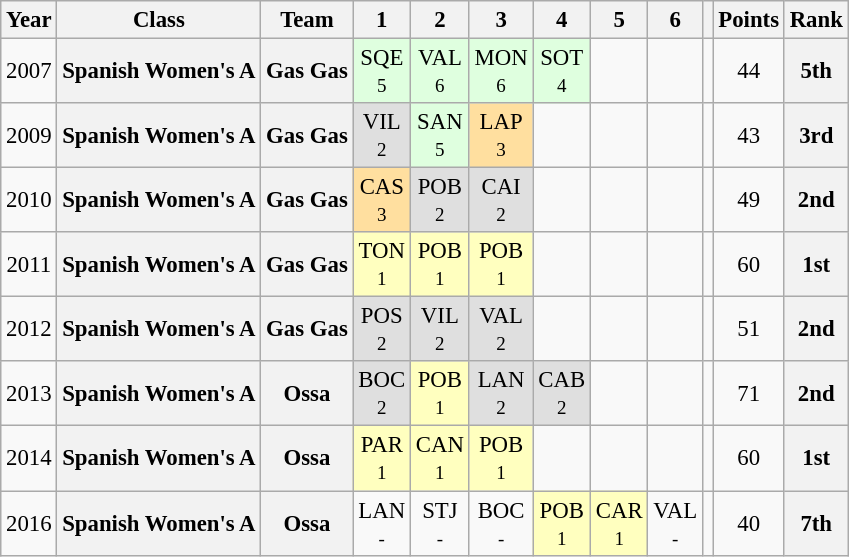<table class="wikitable" style="text-align:center; font-size:95%">
<tr>
<th>Year</th>
<th>Class</th>
<th>Team</th>
<th>1</th>
<th>2</th>
<th>3</th>
<th>4</th>
<th>5</th>
<th>6</th>
<th></th>
<th>Points</th>
<th>Rank</th>
</tr>
<tr>
<td>2007</td>
<th>Spanish Women's A</th>
<th>Gas Gas</th>
<td style="background:#DFFFDF;">SQE<br><small>5</small></td>
<td style="background:#DFFFDF;">VAL<br><small>6</small></td>
<td style="background:#DFFFDF;">MON<br><small>6</small></td>
<td style="background:#DFFFDF;">SOT<br><small>4</small></td>
<td></td>
<td></td>
<td></td>
<td>44</td>
<th>5th</th>
</tr>
<tr>
<td>2009</td>
<th>Spanish Women's A</th>
<th>Gas Gas</th>
<td style="background:#DFDFDF;">VIL<br><small>2</small></td>
<td style="background:#DFFFDF;">SAN<br><small>5</small></td>
<td style="background:#FFDF9F;">LAP<br><small>3</small></td>
<td></td>
<td></td>
<td></td>
<td></td>
<td>43</td>
<th>3rd</th>
</tr>
<tr>
<td>2010</td>
<th>Spanish Women's A</th>
<th>Gas Gas</th>
<td style="background:#FFDF9F;">CAS<br><small>3</small></td>
<td style="background:#DFDFDF;">POB<br><small>2</small></td>
<td style="background:#DFDFDF;">CAI<br><small>2</small></td>
<td></td>
<td></td>
<td></td>
<td></td>
<td>49</td>
<th>2nd</th>
</tr>
<tr>
<td>2011</td>
<th>Spanish Women's A</th>
<th>Gas Gas</th>
<td style="background:#FFFFBF;">TON<br><small>1</small></td>
<td style="background:#FFFFBF;">POB<br><small>1</small></td>
<td style="background:#FFFFBF;">POB<br><small>1</small></td>
<td></td>
<td></td>
<td></td>
<td></td>
<td>60</td>
<th>1st</th>
</tr>
<tr>
<td>2012</td>
<th>Spanish Women's A</th>
<th>Gas Gas</th>
<td style="background:#DFDFDF;">POS<br><small>2</small></td>
<td style="background:#DFDFDF;">VIL<br><small>2</small></td>
<td style="background:#DFDFDF;">VAL<br><small>2</small></td>
<td></td>
<td></td>
<td></td>
<td></td>
<td>51</td>
<th>2nd</th>
</tr>
<tr>
<td>2013</td>
<th>Spanish Women's A</th>
<th>Ossa</th>
<td style="background:#DFDFDF;">BOC<br><small>2</small></td>
<td style="background:#FFFFBF;">POB<br><small>1</small></td>
<td style="background:#DFDFDF;">LAN<br><small>2</small></td>
<td style="background:#DFDFDF;">CAB<br><small>2</small></td>
<td></td>
<td></td>
<td></td>
<td>71</td>
<th>2nd</th>
</tr>
<tr>
<td>2014</td>
<th>Spanish Women's A</th>
<th>Ossa</th>
<td style="background:#FFFFBF;">PAR<br><small>1</small></td>
<td style="background:#FFFFBF;">CAN<br><small>1</small></td>
<td style="background:#FFFFBF;">POB<br><small>1</small></td>
<td></td>
<td></td>
<td></td>
<td></td>
<td>60</td>
<th>1st</th>
</tr>
<tr>
<td>2016</td>
<th>Spanish Women's A</th>
<th>Ossa</th>
<td>LAN<br><small>-</small></td>
<td>STJ<br><small>-</small></td>
<td>BOC<br><small>-</small></td>
<td style="background:#FFFFBF;">POB<br><small>1</small></td>
<td style="background:#FFFFBF;">CAR<br><small>1</small></td>
<td>VAL<br><small>-</small></td>
<td></td>
<td>40</td>
<th>7th</th>
</tr>
</table>
